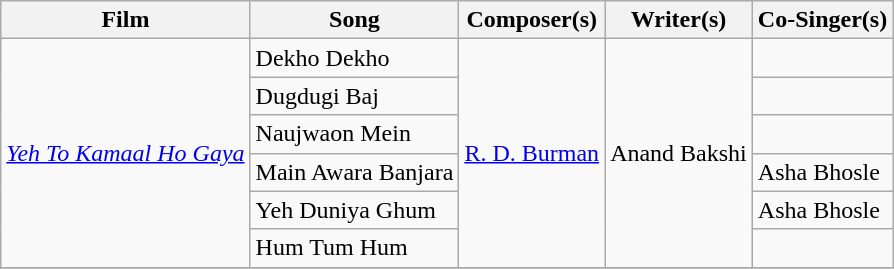<table class="wikitable">
<tr>
<th>Film</th>
<th>Song</th>
<th>Composer(s)</th>
<th>Writer(s)</th>
<th>Co-Singer(s)</th>
</tr>
<tr>
<td rowspan="6"><em><a href='#'>Yeh To Kamaal Ho Gaya</a></em></td>
<td>Dekho Dekho</td>
<td rowspan="6"><a href='#'>R. D. Burman</a></td>
<td rowspan="6">Anand Bakshi</td>
<td></td>
</tr>
<tr>
<td>Dugdugi Baj</td>
<td></td>
</tr>
<tr>
<td>Naujwaon Mein</td>
<td></td>
</tr>
<tr>
<td>Main Awara Banjara</td>
<td>Asha Bhosle</td>
</tr>
<tr>
<td>Yeh Duniya Ghum</td>
<td>Asha Bhosle</td>
</tr>
<tr>
<td>Hum Tum Hum</td>
<td></td>
</tr>
<tr>
</tr>
</table>
